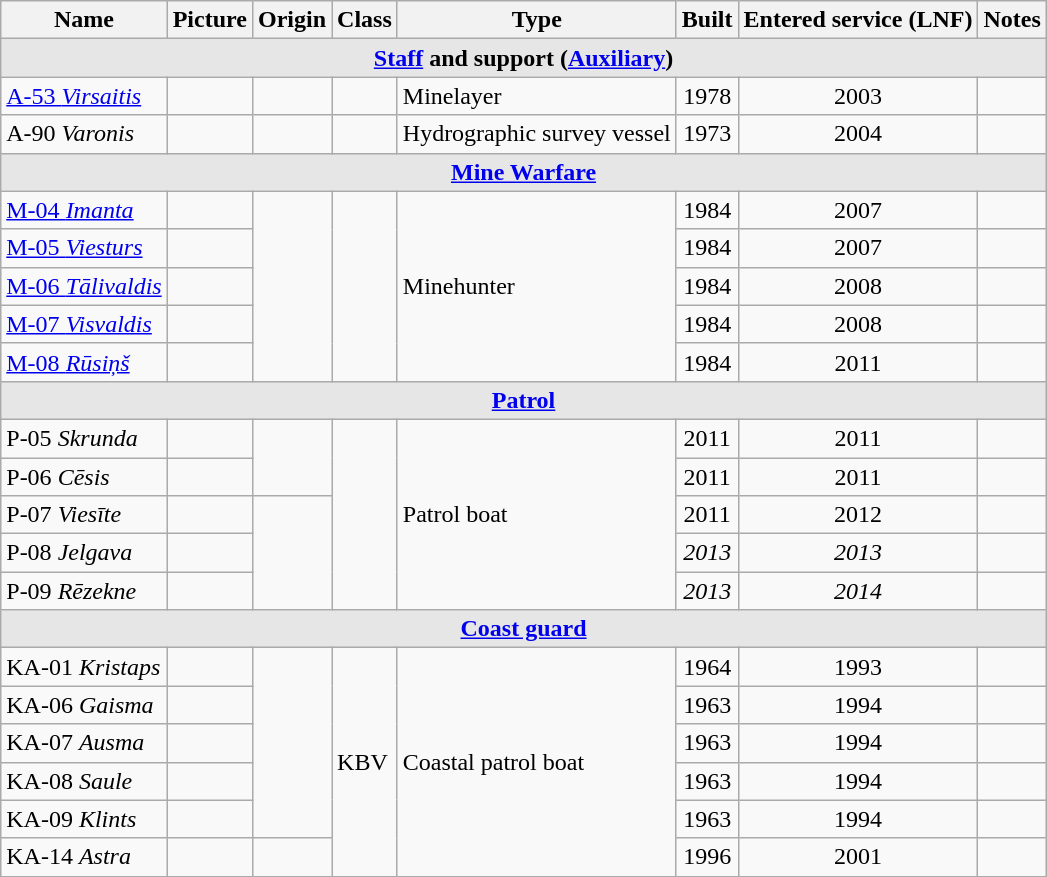<table class="wikitable unsortable">
<tr>
<th>Name</th>
<th>Picture</th>
<th>Origin</th>
<th>Class</th>
<th>Type</th>
<th>Built</th>
<th>Entered service (LNF)</th>
<th>Notes</th>
</tr>
<tr>
<th style="align:center;background:#E6E6E6;" colspan="8"><a href='#'>Staff</a> and support (<a href='#'>Auxiliary</a>)</th>
</tr>
<tr>
<td><a href='#'>A-53 <em>Virsaitis</em></a></td>
<td></td>
<td></td>
<td></td>
<td>Minelayer</td>
<td align="center">1978</td>
<td align="center">2003</td>
<td></td>
</tr>
<tr>
<td>A-90 <em>Varonis</em></td>
<td></td>
<td></td>
<td></td>
<td>Hydrographic survey vessel</td>
<td align="center">1973</td>
<td align="center">2004</td>
<td></td>
</tr>
<tr>
<th style="align:center;background:#E6E6E6;" colspan="8"><a href='#'>Mine Warfare</a></th>
</tr>
<tr>
<td><a href='#'>M-04 <em>Imanta</em></a></td>
<td></td>
<td rowspan="5"></td>
<td rowspan="5"></td>
<td rowspan="5">Minehunter</td>
<td align="center">1984</td>
<td align="center">2007</td>
<td></td>
</tr>
<tr>
<td><a href='#'>M-05 <em>Viesturs</em></a></td>
<td></td>
<td align="center">1984</td>
<td align="center">2007</td>
<td></td>
</tr>
<tr>
<td><a href='#'>M-06 <em>Tālivaldis</em></a></td>
<td></td>
<td align="center">1984</td>
<td align="center">2008</td>
<td></td>
</tr>
<tr>
<td><a href='#'>M-07 <em>Visvaldis</em></a></td>
<td></td>
<td align="center">1984</td>
<td align="center">2008</td>
<td></td>
</tr>
<tr>
<td><a href='#'>M-08 <em>Rūsiņš</em></a></td>
<td></td>
<td align="center">1984</td>
<td align="center">2011</td>
<td></td>
</tr>
<tr>
<th style="align:center;background:#E6E6E6;" colspan="8"><a href='#'>Patrol</a></th>
</tr>
<tr>
<td>P-05 <em>Skrunda</em></td>
<td></td>
<td rowspan="2"></td>
<td rowspan="5"></td>
<td rowspan="5">Patrol boat</td>
<td align="center">2011</td>
<td align="center">2011</td>
<td></td>
</tr>
<tr>
<td>P-06 <em>Cēsis</em></td>
<td></td>
<td align="center">2011</td>
<td align="center">2011</td>
<td></td>
</tr>
<tr>
<td>P-07 <em>Viesīte</em></td>
<td></td>
<td rowspan="3"></td>
<td align="center">2011</td>
<td align="center">2012</td>
<td></td>
</tr>
<tr>
<td>P-08 <em>Jelgava</em></td>
<td></td>
<td align="center"><em>2013</em></td>
<td align="center"><em>2013</em></td>
<td></td>
</tr>
<tr>
<td>P-09 <em>Rēzekne</em></td>
<td></td>
<td align="center"><em>2013</em></td>
<td align="center"><em>2014</em></td>
<td></td>
</tr>
<tr>
<th style="align:center;background:#E6E6E6;" colspan="8"><a href='#'>Coast guard</a></th>
</tr>
<tr>
<td>KA-01 <em>Kristaps</em></td>
<td></td>
<td rowspan="5"></td>
<td rowspan="6">KBV</td>
<td rowspan="6">Coastal patrol boat</td>
<td align="center">1964</td>
<td align="center">1993</td>
<td></td>
</tr>
<tr>
<td>KA-06 <em>Gaisma</em></td>
<td></td>
<td align="center">1963</td>
<td align="center">1994</td>
<td></td>
</tr>
<tr>
<td>KA-07 <em>Ausma</em></td>
<td></td>
<td align="center">1963</td>
<td align="center">1994</td>
<td></td>
</tr>
<tr>
<td>KA-08 <em>Saule</em></td>
<td></td>
<td align="center">1963</td>
<td align="center">1994</td>
<td></td>
</tr>
<tr>
<td>KA-09 <em>Klints</em></td>
<td></td>
<td align="center">1963</td>
<td align="center">1994</td>
<td></td>
</tr>
<tr>
<td>KA-14 <em>Astra</em></td>
<td></td>
<td></td>
<td align="center">1996</td>
<td align="center">2001</td>
<td></td>
</tr>
</table>
